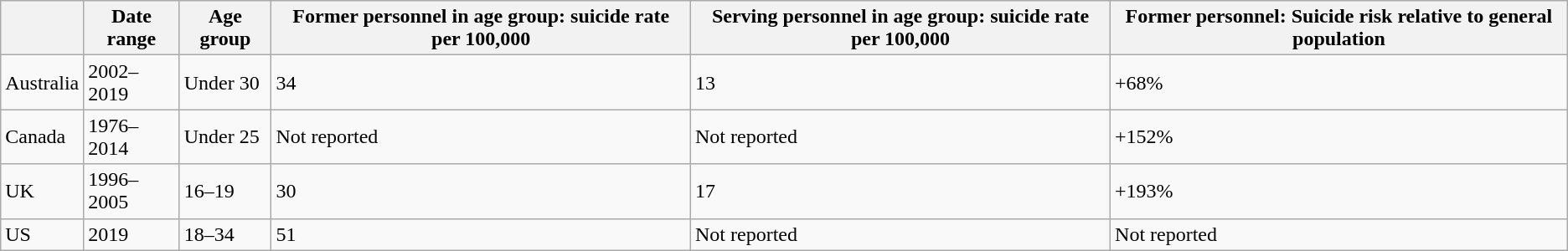<table class="wikitable">
<tr>
<th></th>
<th>Date range</th>
<th>Age group</th>
<th>Former personnel in age group: suicide rate per 100,000</th>
<th>Serving personnel in age group: suicide rate per 100,000</th>
<th>Former personnel: Suicide risk relative to general population</th>
</tr>
<tr>
<td>Australia</td>
<td>2002–2019</td>
<td>Under 30</td>
<td>34</td>
<td>13</td>
<td>+68%</td>
</tr>
<tr>
<td>Canada</td>
<td>1976–2014</td>
<td>Under 25</td>
<td>Not reported</td>
<td>Not reported</td>
<td>+152%</td>
</tr>
<tr>
<td>UK</td>
<td>1996–2005</td>
<td>16–19</td>
<td>30</td>
<td>17</td>
<td>+193%</td>
</tr>
<tr>
<td>US</td>
<td>2019</td>
<td>18–34</td>
<td>51</td>
<td>Not reported</td>
<td>Not reported</td>
</tr>
</table>
